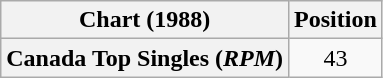<table class="wikitable sortable plainrowheaders" style="text-align:center">
<tr>
<th scope="col">Chart (1988)</th>
<th scope="col">Position</th>
</tr>
<tr>
<th scope="row">Canada Top Singles (<em>RPM</em>)</th>
<td>43</td>
</tr>
</table>
